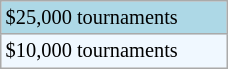<table class="wikitable"  style="font-size:85%; width:12%;">
<tr style="background:lightblue;">
<td>$25,000 tournaments</td>
</tr>
<tr style="background:#f0f8ff;">
<td>$10,000 tournaments</td>
</tr>
</table>
